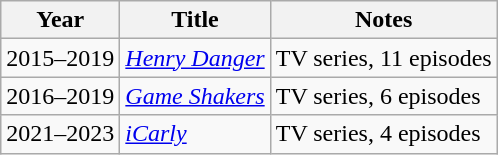<table class="wikitable sortable">
<tr>
<th>Year</th>
<th>Title</th>
<th>Notes</th>
</tr>
<tr>
<td>2015–2019</td>
<td><em><a href='#'>Henry Danger</a></em></td>
<td>TV series, 11 episodes</td>
</tr>
<tr>
<td>2016–2019</td>
<td><em><a href='#'>Game Shakers</a></em></td>
<td>TV series, 6 episodes</td>
</tr>
<tr>
<td>2021–2023</td>
<td><em><a href='#'>iCarly</a></em></td>
<td>TV series, 4 episodes</td>
</tr>
</table>
